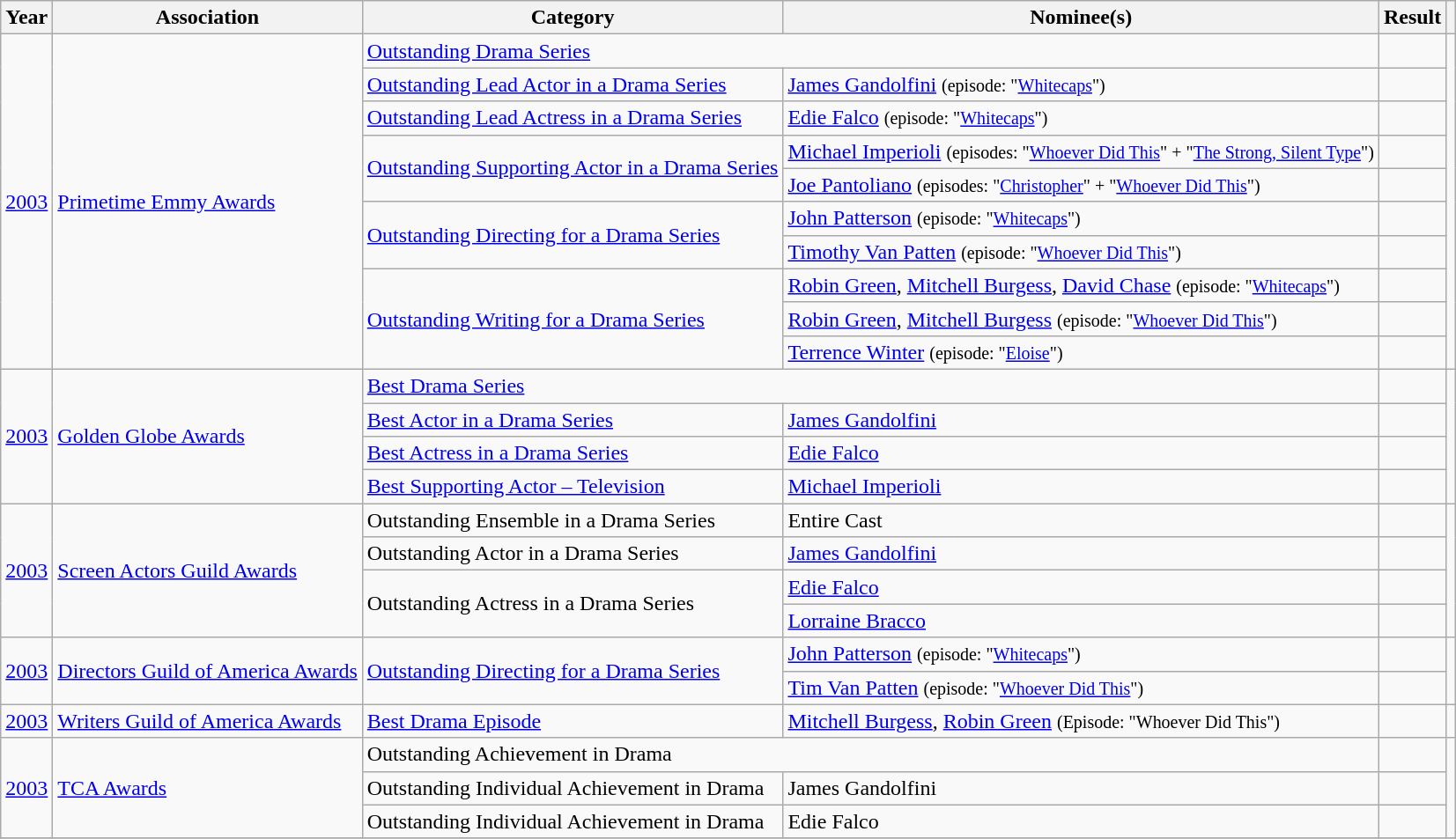<table class="wikitable sortable">
<tr>
<th>Year</th>
<th>Association</th>
<th>Category</th>
<th>Nominee(s)</th>
<th>Result</th>
<th class=unsortable></th>
</tr>
<tr>
<td rowspan=10><a href='#'>2003</a></td>
<td rowspan=10><a href='#'>Primetime Emmy Awards</a></td>
<td colspan=2><a href='#'>Outstanding Drama Series</a></td>
<td></td>
<td rowspan=10></td>
</tr>
<tr>
<td><a href='#'>Outstanding Lead Actor in a Drama Series</a></td>
<td><a href='#'>James Gandolfini</a> <small> (episode: "<a href='#'>Whitecaps</a>") </small></td>
<td></td>
</tr>
<tr>
<td><a href='#'>Outstanding Lead Actress in a Drama Series</a></td>
<td><a href='#'>Edie Falco</a> <small> (episode: "<a href='#'>Whitecaps</a>") </small></td>
<td></td>
</tr>
<tr>
<td rowspan=2><a href='#'>Outstanding Supporting Actor in a Drama Series</a></td>
<td><a href='#'>Michael Imperioli</a> <small> (episodes: "<a href='#'>Whoever Did This</a>" + "<a href='#'>The Strong, Silent Type</a>") </small></td>
<td></td>
</tr>
<tr>
<td><a href='#'>Joe Pantoliano</a> <small> (episodes: "<a href='#'>Christopher</a>" + "<a href='#'>Whoever Did This</a>")</small></td>
<td></td>
</tr>
<tr>
<td rowspan=2><a href='#'>Outstanding Directing for a Drama Series</a></td>
<td><a href='#'>John Patterson</a> <small> (episode: "<a href='#'>Whitecaps</a>") </small></td>
<td></td>
</tr>
<tr>
<td><a href='#'>Timothy Van Patten</a> <small> (episode: "<a href='#'>Whoever Did This</a>") </small></td>
<td></td>
</tr>
<tr>
<td rowspan=3><a href='#'>Outstanding Writing for a Drama Series</a></td>
<td><a href='#'>Robin Green</a>, <a href='#'>Mitchell Burgess</a>, <a href='#'>David Chase</a> <small> (episode: "<a href='#'>Whitecaps</a>") </small></td>
<td></td>
</tr>
<tr>
<td><a href='#'>Robin Green</a>, <a href='#'>Mitchell Burgess</a> <small> (episode: "<a href='#'>Whoever Did This</a>") </small></td>
<td></td>
</tr>
<tr>
<td><a href='#'>Terrence Winter</a> <small> (episode: "<a href='#'>Eloise</a>") </small></td>
<td></td>
</tr>
<tr>
<td rowspan=4><a href='#'>2003</a></td>
<td rowspan=4><a href='#'>Golden Globe Awards</a></td>
<td colspan=2><a href='#'>Best Drama Series</a></td>
<td></td>
<td rowspan=4></td>
</tr>
<tr>
<td><a href='#'>Best Actor in a Drama Series</a></td>
<td><a href='#'>James Gandolfini</a></td>
<td></td>
</tr>
<tr>
<td><a href='#'>Best Actress in a Drama Series</a></td>
<td><a href='#'>Edie Falco</a></td>
<td></td>
</tr>
<tr>
<td><a href='#'>Best Supporting Actor – Television</a></td>
<td><a href='#'>Michael Imperioli</a></td>
<td></td>
</tr>
<tr>
<td rowspan=4><a href='#'>2003</a></td>
<td rowspan=4><a href='#'>Screen Actors Guild Awards</a></td>
<td>Outstanding Ensemble in a Drama Series</td>
<td>Entire Cast</td>
<td></td>
<td rowspan=4></td>
</tr>
<tr>
<td>Outstanding Actor in a Drama Series</td>
<td><a href='#'>James Gandolfini</a></td>
<td></td>
</tr>
<tr>
<td rowspan=2>Outstanding Actress in a Drama Series</td>
<td><a href='#'>Edie Falco</a></td>
<td></td>
</tr>
<tr>
<td><a href='#'>Lorraine Bracco</a></td>
<td></td>
</tr>
<tr>
<td rowspan=2><a href='#'>2003</a></td>
<td rowspan=2><a href='#'>Directors Guild of America Awards</a></td>
<td rowspan=2><a href='#'>Outstanding Directing for a Drama Series</a></td>
<td><a href='#'>John Patterson</a> <small> (episode: "<a href='#'>Whitecaps</a>")</small></td>
<td></td>
<td rowspan=2></td>
</tr>
<tr>
<td><a href='#'>Tim Van Patten</a> <small> (episode: "<a href='#'>Whoever Did This</a>") </small></td>
<td></td>
</tr>
<tr>
<td><a href='#'>2003</a></td>
<td><a href='#'>Writers Guild of America Awards</a></td>
<td><a href='#'>Best Drama Episode</a></td>
<td><a href='#'>Mitchell Burgess</a>, <a href='#'>Robin Green</a> <small> (Episode: "Whoever Did This") </small></td>
<td></td>
<td></td>
</tr>
<tr>
<td rowspan=3><a href='#'>2003</a></td>
<td rowspan=3><a href='#'>TCA Awards</a></td>
<td colspan=2>Outstanding Achievement in Drama</td>
<td></td>
<td rowspan=3></td>
</tr>
<tr>
<td>Outstanding Individual Achievement in Drama</td>
<td>James Gandolfini</td>
<td></td>
</tr>
<tr>
<td>Outstanding Individual Achievement in Drama</td>
<td>Edie Falco</td>
<td></td>
</tr>
<tr>
</tr>
</table>
